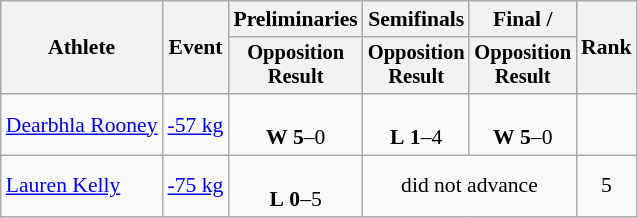<table class="wikitable" style="font-size:90%;">
<tr>
<th rowspan=2>Athlete</th>
<th rowspan=2>Event</th>
<th>Preliminaries</th>
<th>Semifinals</th>
<th>Final / </th>
<th rowspan=2>Rank</th>
</tr>
<tr style="font-size:95%">
<th>Opposition<br>Result</th>
<th>Opposition<br>Result</th>
<th>Opposition<br>Result</th>
</tr>
<tr align=center>
<td align=left><a href='#'>Dearbhla Rooney</a></td>
<td align=left><a href='#'>-57 kg</a></td>
<td><br><strong>W</strong> <strong>5</strong>–0</td>
<td><br><strong>L</strong> <strong>1</strong>–4</td>
<td><br><strong>W</strong> <strong>5</strong>–0</td>
<td></td>
</tr>
<tr align=center>
<td align=left><a href='#'>Lauren Kelly</a></td>
<td align=left><a href='#'>-75 kg</a></td>
<td><br><strong>L</strong> <strong>0</strong>–5</td>
<td colspan=2>did not advance</td>
<td>5</td>
</tr>
</table>
